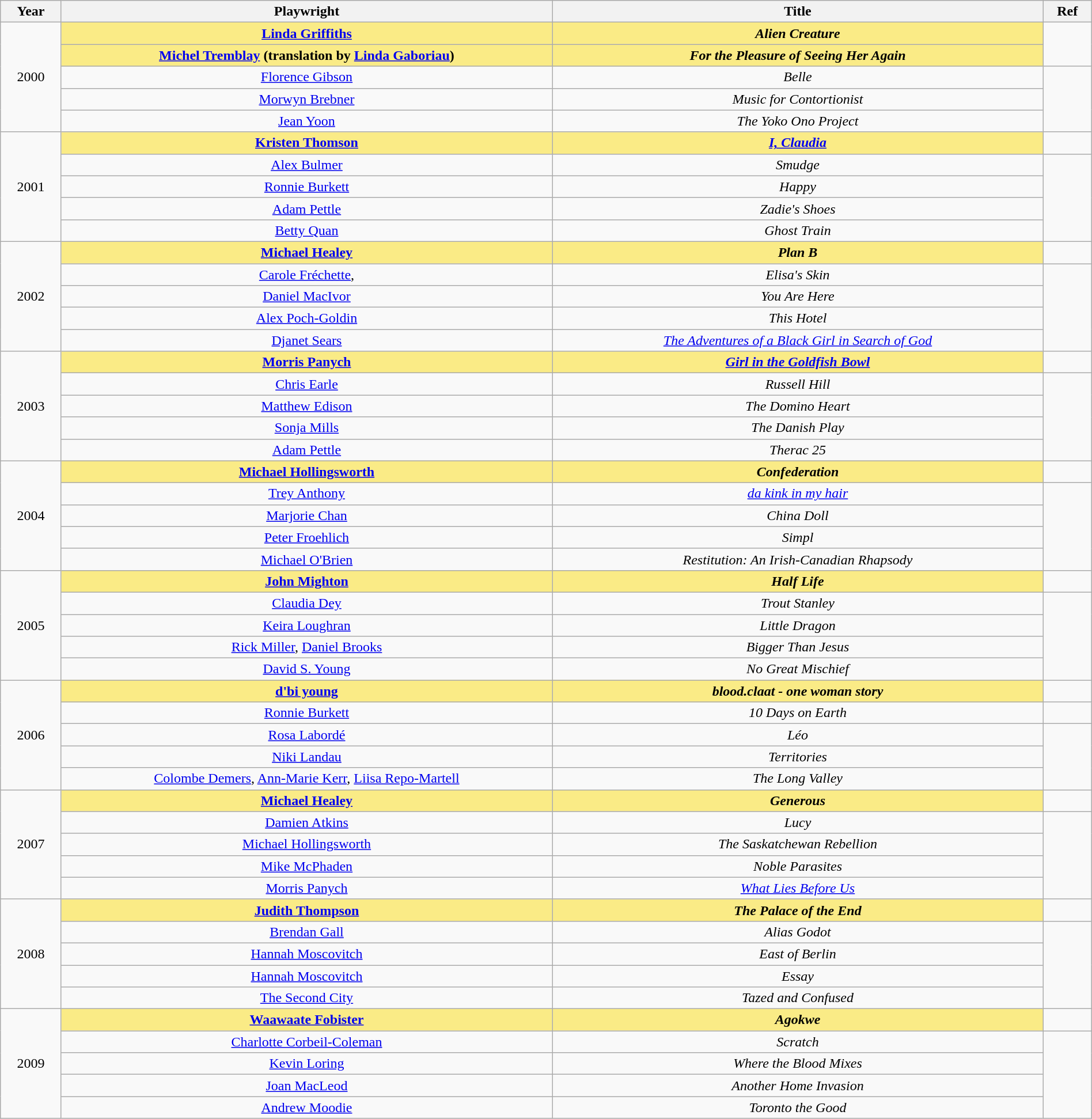<table class="wikitable" width="100%" style="text-align:center;">
<tr>
<th>Year</th>
<th width="45%">Playwright</th>
<th width="45%">Title</th>
<th>Ref</th>
</tr>
<tr>
<td rowspan=5>2000</td>
<td style="background:#FAEB86"><strong><a href='#'>Linda Griffiths</a></strong></td>
<td style="background:#FAEB86"><strong><em>Alien Creature</em></strong></td>
<td rowspan=2></td>
</tr>
<tr>
<td style="background:#FAEB86"><strong><a href='#'>Michel Tremblay</a> (translation by <a href='#'>Linda Gaboriau</a>)</strong></td>
<td style="background:#FAEB86"><strong><em>For the Pleasure of Seeing Her Again</em></strong></td>
</tr>
<tr>
<td><a href='#'>Florence Gibson</a></td>
<td><em>Belle</em></td>
<td rowspan=3></td>
</tr>
<tr>
<td><a href='#'>Morwyn Brebner</a></td>
<td><em>Music for Contortionist</em></td>
</tr>
<tr>
<td><a href='#'>Jean Yoon</a></td>
<td><em>The Yoko Ono Project</em></td>
</tr>
<tr>
<td rowspan=5>2001</td>
<td style="background:#FAEB86"><strong><a href='#'>Kristen Thomson</a></strong></td>
<td style="background:#FAEB86"><strong><em><a href='#'>I, Claudia</a></em></strong></td>
<td></td>
</tr>
<tr>
<td><a href='#'>Alex Bulmer</a></td>
<td><em>Smudge</em></td>
<td rowspan=4></td>
</tr>
<tr>
<td><a href='#'>Ronnie Burkett</a></td>
<td><em>Happy</em></td>
</tr>
<tr>
<td><a href='#'>Adam Pettle</a></td>
<td><em>Zadie's Shoes</em></td>
</tr>
<tr>
<td><a href='#'>Betty Quan</a></td>
<td><em>Ghost Train</em></td>
</tr>
<tr>
<td rowspan=5>2002</td>
<td style="background:#FAEB86"><strong><a href='#'>Michael Healey</a></strong></td>
<td style="background:#FAEB86"><strong><em>Plan B</em></strong></td>
<td></td>
</tr>
<tr>
<td><a href='#'>Carole Fréchette</a>,</td>
<td><em>Elisa's Skin</em></td>
<td rowspan=4></td>
</tr>
<tr>
<td><a href='#'>Daniel MacIvor</a></td>
<td><em>You Are Here</em></td>
</tr>
<tr>
<td><a href='#'>Alex Poch-Goldin</a></td>
<td><em>This Hotel</em></td>
</tr>
<tr>
<td><a href='#'>Djanet Sears</a></td>
<td><em><a href='#'>The Adventures of a Black Girl in Search of God</a></em></td>
</tr>
<tr>
<td rowspan=5>2003</td>
<td style="background:#FAEB86"><strong><a href='#'>Morris Panych</a></strong></td>
<td style="background:#FAEB86"><strong><em><a href='#'>Girl in the Goldfish Bowl</a></em></strong></td>
<td></td>
</tr>
<tr>
<td><a href='#'>Chris Earle</a></td>
<td><em>Russell Hill</em></td>
<td rowspan=4></td>
</tr>
<tr>
<td><a href='#'>Matthew Edison</a></td>
<td><em>The Domino Heart</em></td>
</tr>
<tr>
<td><a href='#'>Sonja Mills</a></td>
<td><em>The Danish Play</em></td>
</tr>
<tr>
<td><a href='#'>Adam Pettle</a></td>
<td><em>Therac 25</em></td>
</tr>
<tr>
<td rowspan=5>2004</td>
<td style="background:#FAEB86"><strong><a href='#'>Michael Hollingsworth</a></strong></td>
<td style="background:#FAEB86"><strong><em>Confederation</em></strong></td>
<td></td>
</tr>
<tr>
<td><a href='#'>Trey Anthony</a></td>
<td><em><a href='#'>da kink in my hair</a></em></td>
<td rowspan=4></td>
</tr>
<tr>
<td><a href='#'>Marjorie Chan</a></td>
<td><em>China Doll</em></td>
</tr>
<tr>
<td><a href='#'>Peter Froehlich</a></td>
<td><em>Simpl</em></td>
</tr>
<tr>
<td><a href='#'>Michael O'Brien</a></td>
<td><em>Restitution: An Irish-Canadian Rhapsody</em></td>
</tr>
<tr>
<td rowspan=5>2005</td>
<td style="background:#FAEB86"><strong><a href='#'>John Mighton</a></strong></td>
<td style="background:#FAEB86"><strong><em>Half Life</em></strong></td>
<td></td>
</tr>
<tr>
<td><a href='#'>Claudia Dey</a></td>
<td><em>Trout Stanley</em></td>
<td rowspan=4></td>
</tr>
<tr>
<td><a href='#'>Keira Loughran</a></td>
<td><em>Little Dragon</em></td>
</tr>
<tr>
<td><a href='#'>Rick Miller</a>, <a href='#'>Daniel Brooks</a></td>
<td><em>Bigger Than Jesus</em></td>
</tr>
<tr>
<td><a href='#'>David S. Young</a></td>
<td><em>No Great Mischief</em></td>
</tr>
<tr>
<td rowspan=5>2006</td>
<td style="background:#FAEB86"><strong><a href='#'>d'bi young</a></strong></td>
<td style="background:#FAEB86"><strong><em>blood.claat - one woman story</em></strong></td>
<td></td>
</tr>
<tr>
<td><a href='#'>Ronnie Burkett</a></td>
<td><em>10 Days on Earth</em></td>
<td></td>
</tr>
<tr>
<td><a href='#'>Rosa Labordé</a></td>
<td><em>Léo</em></td>
</tr>
<tr>
<td><a href='#'>Niki Landau</a></td>
<td><em>Territories</em></td>
</tr>
<tr>
<td><a href='#'>Colombe Demers</a>, <a href='#'>Ann-Marie Kerr</a>, <a href='#'>Liisa Repo-Martell</a></td>
<td><em>The Long Valley</em></td>
</tr>
<tr>
<td rowspan=5>2007</td>
<td style="background:#FAEB86"><strong><a href='#'>Michael Healey</a></strong></td>
<td style="background:#FAEB86"><strong><em>Generous</em></strong></td>
<td></td>
</tr>
<tr>
<td><a href='#'>Damien Atkins</a></td>
<td><em>Lucy</em></td>
<td rowspan=4></td>
</tr>
<tr>
<td><a href='#'>Michael Hollingsworth</a></td>
<td><em>The Saskatchewan Rebellion</em></td>
</tr>
<tr>
<td><a href='#'>Mike McPhaden</a></td>
<td><em>Noble Parasites</em></td>
</tr>
<tr>
<td><a href='#'>Morris Panych</a></td>
<td><em><a href='#'>What Lies Before Us</a></em></td>
</tr>
<tr>
<td rowspan=5>2008</td>
<td style="background:#FAEB86"><strong><a href='#'>Judith Thompson</a></strong></td>
<td style="background:#FAEB86"><strong><em>The Palace of the End</em></strong></td>
<td></td>
</tr>
<tr>
<td><a href='#'>Brendan Gall</a></td>
<td><em>Alias Godot</em></td>
<td rowspan=4></td>
</tr>
<tr>
<td><a href='#'>Hannah Moscovitch</a></td>
<td><em>East of Berlin</em></td>
</tr>
<tr>
<td><a href='#'>Hannah Moscovitch</a></td>
<td><em>Essay</em></td>
</tr>
<tr>
<td><a href='#'>The Second City</a></td>
<td><em>Tazed and Confused</em></td>
</tr>
<tr>
<td rowspan=5>2009</td>
<td style="background:#FAEB86"><strong><a href='#'>Waawaate Fobister</a></strong></td>
<td style="background:#FAEB86"><strong><em>Agokwe</em></strong></td>
<td></td>
</tr>
<tr>
<td><a href='#'>Charlotte Corbeil-Coleman</a></td>
<td><em>Scratch</em></td>
<td rowspan=4></td>
</tr>
<tr>
<td><a href='#'>Kevin Loring</a></td>
<td><em>Where the Blood Mixes</em></td>
</tr>
<tr>
<td><a href='#'>Joan MacLeod</a></td>
<td><em>Another Home Invasion</em></td>
</tr>
<tr>
<td><a href='#'>Andrew Moodie</a></td>
<td><em>Toronto the Good</em></td>
</tr>
</table>
